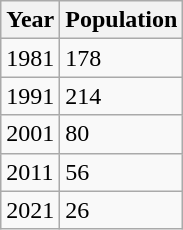<table class=wikitable>
<tr>
<th>Year</th>
<th>Population</th>
</tr>
<tr>
<td>1981</td>
<td>178</td>
</tr>
<tr>
<td>1991</td>
<td>214</td>
</tr>
<tr>
<td>2001</td>
<td>80</td>
</tr>
<tr>
<td>2011</td>
<td>56</td>
</tr>
<tr>
<td>2021</td>
<td>26</td>
</tr>
</table>
